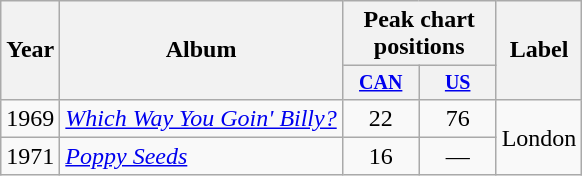<table class="wikitable">
<tr>
<th rowspan="2">Year</th>
<th rowspan="2">Album</th>
<th colspan="2">Peak chart<br>positions</th>
<th rowspan="2">Label</th>
</tr>
<tr style="font-size:smaller;">
<th width="45"><a href='#'>CAN</a></th>
<th width="45"><a href='#'>US</a></th>
</tr>
<tr>
<td>1969</td>
<td><em><a href='#'>Which Way You Goin' Billy?</a></em></td>
<td align="center">22</td>
<td align="center">76</td>
<td rowspan="2">London</td>
</tr>
<tr>
<td>1971</td>
<td><em><a href='#'>Poppy Seeds</a></em></td>
<td align="center">16</td>
<td align="center">—</td>
</tr>
</table>
